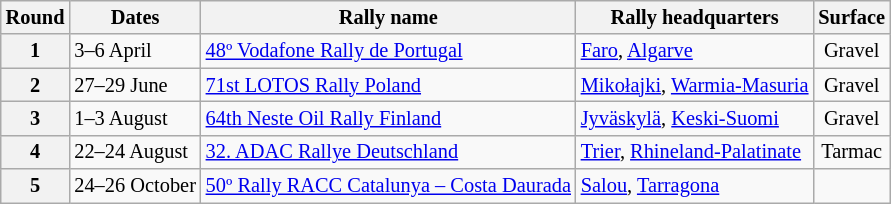<table class="wikitable" style="font-size: 85%;">
<tr>
<th>Round</th>
<th>Dates</th>
<th>Rally name</th>
<th>Rally headquarters</th>
<th>Surface</th>
</tr>
<tr>
<th>1</th>
<td>3–6 April</td>
<td> <a href='#'>48º Vodafone Rally de Portugal</a></td>
<td><a href='#'>Faro</a>, <a href='#'>Algarve</a></td>
<td align="center">Gravel</td>
</tr>
<tr>
<th>2</th>
<td>27–29 June</td>
<td> <a href='#'>71st LOTOS Rally Poland</a></td>
<td><a href='#'>Mikołajki</a>, <a href='#'>Warmia-Masuria</a></td>
<td align="center">Gravel</td>
</tr>
<tr>
<th>3</th>
<td>1–3 August</td>
<td> <a href='#'>64th Neste Oil Rally Finland</a></td>
<td><a href='#'>Jyväskylä</a>, <a href='#'>Keski-Suomi</a></td>
<td align="center">Gravel</td>
</tr>
<tr>
<th>4</th>
<td>22–24 August</td>
<td> <a href='#'>32. ADAC Rallye Deutschland</a></td>
<td><a href='#'>Trier</a>, <a href='#'>Rhineland-Palatinate</a></td>
<td align="center">Tarmac</td>
</tr>
<tr>
<th>5</th>
<td>24–26 October</td>
<td> <a href='#'>50º Rally RACC Catalunya – Costa Daurada</a></td>
<td><a href='#'>Salou</a>, <a href='#'>Tarragona</a></td>
<td align="center"></td>
</tr>
</table>
